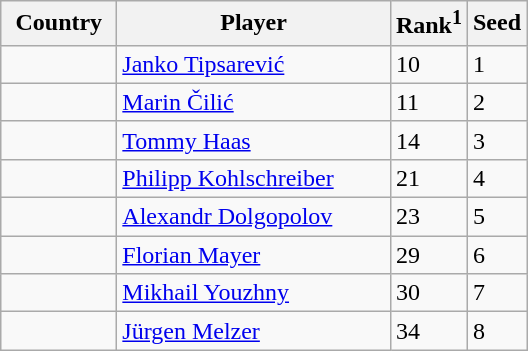<table class=wikitable>
<tr>
<th width="70">Country</th>
<th width="175">Player</th>
<th>Rank<sup>1</sup></th>
<th>Seed</th>
</tr>
<tr>
<td></td>
<td><a href='#'>Janko Tipsarević</a></td>
<td>10</td>
<td>1</td>
</tr>
<tr>
<td></td>
<td><a href='#'>Marin Čilić</a></td>
<td>11</td>
<td>2</td>
</tr>
<tr>
<td></td>
<td><a href='#'>Tommy Haas</a></td>
<td>14</td>
<td>3</td>
</tr>
<tr>
<td></td>
<td><a href='#'>Philipp Kohlschreiber</a></td>
<td>21</td>
<td>4</td>
</tr>
<tr>
<td></td>
<td><a href='#'>Alexandr Dolgopolov</a></td>
<td>23</td>
<td>5</td>
</tr>
<tr>
<td></td>
<td><a href='#'>Florian Mayer</a></td>
<td>29</td>
<td>6</td>
</tr>
<tr>
<td></td>
<td><a href='#'>Mikhail Youzhny</a></td>
<td>30</td>
<td>7</td>
</tr>
<tr>
<td></td>
<td><a href='#'>Jürgen Melzer</a></td>
<td>34</td>
<td>8</td>
</tr>
</table>
